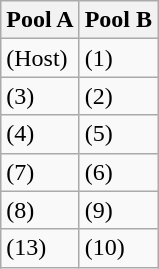<table class="wikitable">
<tr>
<th width=50%>Pool A</th>
<th width=50%>Pool B</th>
</tr>
<tr>
<td> (Host)</td>
<td> (1)</td>
</tr>
<tr>
<td> (3)</td>
<td> (2)</td>
</tr>
<tr>
<td> (4)</td>
<td> (5)</td>
</tr>
<tr>
<td> (7)</td>
<td> (6)</td>
</tr>
<tr>
<td> (8)</td>
<td> (9)</td>
</tr>
<tr>
<td> (13)</td>
<td> (10)</td>
</tr>
</table>
